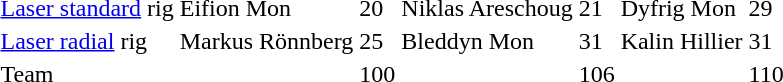<table>
<tr>
<td><a href='#'>Laser standard</a> rig</td>
<td>Eifion Mon <br> </td>
<td>20</td>
<td>Niklas Areschoug <br> </td>
<td>21</td>
<td>Dyfrig Mon <br> </td>
<td>29</td>
</tr>
<tr>
<td><a href='#'>Laser radial</a> rig</td>
<td>Markus Rönnberg <br> </td>
<td>25</td>
<td>Bleddyn Mon <br> </td>
<td>31</td>
<td>Kalin Hillier <br> </td>
<td>31</td>
</tr>
<tr>
<td>Team</td>
<td></td>
<td>100</td>
<td></td>
<td>106</td>
<td></td>
<td>110</td>
</tr>
</table>
